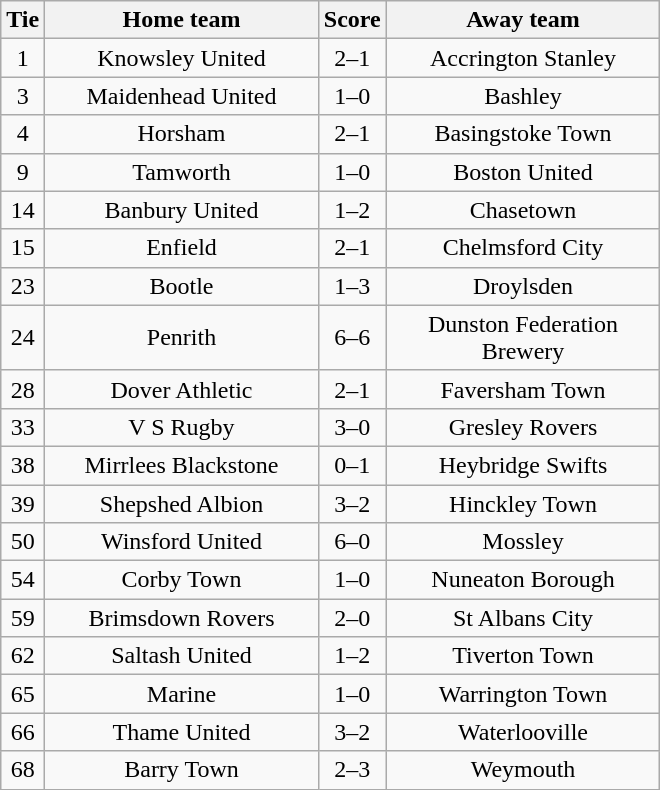<table class="wikitable" style="text-align:center;">
<tr>
<th width=20>Tie</th>
<th width=175>Home team</th>
<th width=20>Score</th>
<th width=175>Away team</th>
</tr>
<tr>
<td>1</td>
<td>Knowsley United</td>
<td>2–1</td>
<td>Accrington Stanley</td>
</tr>
<tr>
<td>3</td>
<td>Maidenhead United</td>
<td>1–0</td>
<td>Bashley</td>
</tr>
<tr>
<td>4</td>
<td>Horsham</td>
<td>2–1</td>
<td>Basingstoke Town</td>
</tr>
<tr>
<td>9</td>
<td>Tamworth</td>
<td>1–0</td>
<td>Boston United</td>
</tr>
<tr>
<td>14</td>
<td>Banbury United</td>
<td>1–2</td>
<td>Chasetown</td>
</tr>
<tr>
<td>15</td>
<td>Enfield</td>
<td>2–1</td>
<td>Chelmsford City</td>
</tr>
<tr>
<td>23</td>
<td>Bootle</td>
<td>1–3</td>
<td>Droylsden</td>
</tr>
<tr>
<td>24</td>
<td>Penrith</td>
<td>6–6</td>
<td>Dunston Federation Brewery</td>
</tr>
<tr>
<td>28</td>
<td>Dover Athletic</td>
<td>2–1</td>
<td>Faversham Town</td>
</tr>
<tr>
<td>33</td>
<td>V S Rugby</td>
<td>3–0</td>
<td>Gresley Rovers</td>
</tr>
<tr>
<td>38</td>
<td>Mirrlees Blackstone</td>
<td>0–1</td>
<td>Heybridge Swifts</td>
</tr>
<tr>
<td>39</td>
<td>Shepshed Albion</td>
<td>3–2</td>
<td>Hinckley Town</td>
</tr>
<tr>
<td>50</td>
<td>Winsford United</td>
<td>6–0</td>
<td>Mossley</td>
</tr>
<tr>
<td>54</td>
<td>Corby Town</td>
<td>1–0</td>
<td>Nuneaton Borough</td>
</tr>
<tr>
<td>59</td>
<td>Brimsdown Rovers</td>
<td>2–0</td>
<td>St Albans City</td>
</tr>
<tr>
<td>62</td>
<td>Saltash United</td>
<td>1–2</td>
<td>Tiverton Town</td>
</tr>
<tr>
<td>65</td>
<td>Marine</td>
<td>1–0</td>
<td>Warrington Town</td>
</tr>
<tr>
<td>66</td>
<td>Thame United</td>
<td>3–2</td>
<td>Waterlooville</td>
</tr>
<tr>
<td>68</td>
<td>Barry Town</td>
<td>2–3</td>
<td>Weymouth</td>
</tr>
</table>
